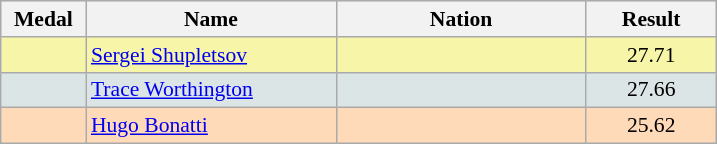<table class=wikitable style="border:1px solid #AAAAAA;font-size:90%">
<tr bgcolor="#E4E4E4">
<th width=50>Medal</th>
<th width=160>Name</th>
<th width=160>Nation</th>
<th width=80>Result</th>
</tr>
<tr bgcolor="#F7F6A8">
<td align="center"></td>
<td><a href='#'>Sergei Shupletsov</a></td>
<td></td>
<td align="center">27.71</td>
</tr>
<tr bgcolor="#DCE5E5">
<td align="center"></td>
<td><a href='#'>Trace Worthington</a></td>
<td></td>
<td align="center">27.66</td>
</tr>
<tr bgcolor="#FFDAB9">
<td align="center"></td>
<td><a href='#'>Hugo Bonatti</a></td>
<td></td>
<td align="center">25.62</td>
</tr>
</table>
